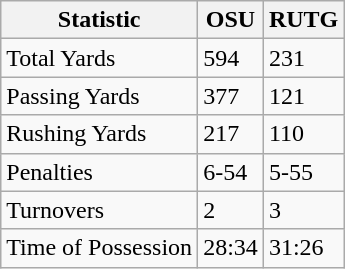<table class="wikitable">
<tr>
<th>Statistic</th>
<th>OSU</th>
<th>RUTG</th>
</tr>
<tr>
<td>Total Yards</td>
<td>594</td>
<td>231</td>
</tr>
<tr>
<td>Passing Yards</td>
<td>377</td>
<td>121</td>
</tr>
<tr>
<td>Rushing Yards</td>
<td>217</td>
<td>110</td>
</tr>
<tr>
<td>Penalties</td>
<td>6-54</td>
<td>5-55</td>
</tr>
<tr>
<td>Turnovers</td>
<td>2</td>
<td>3</td>
</tr>
<tr>
<td>Time of Possession</td>
<td>28:34</td>
<td>31:26</td>
</tr>
</table>
